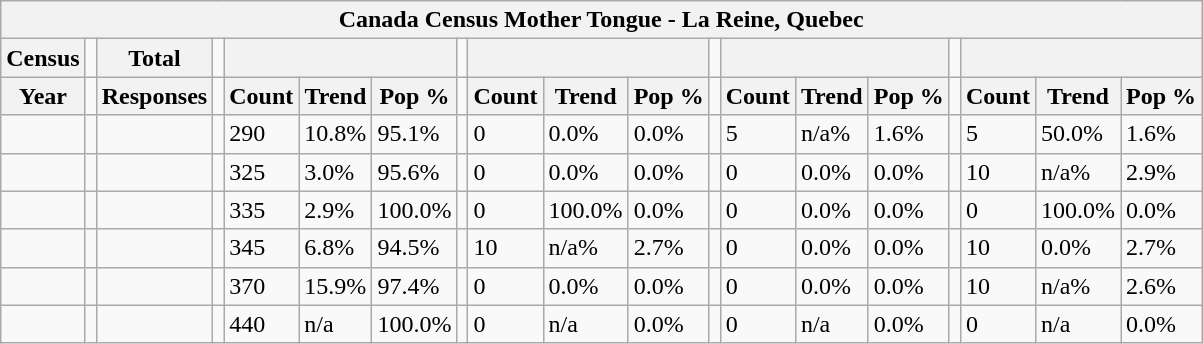<table class="wikitable">
<tr>
<th colspan="19">Canada Census Mother Tongue - La Reine, Quebec</th>
</tr>
<tr>
<th>Census</th>
<td></td>
<th>Total</th>
<td colspan="1"></td>
<th colspan="3"></th>
<td colspan="1"></td>
<th colspan="3"></th>
<td colspan="1"></td>
<th colspan="3"></th>
<td colspan="1"></td>
<th colspan="3"></th>
</tr>
<tr>
<th>Year</th>
<td></td>
<th>Responses</th>
<td></td>
<th>Count</th>
<th>Trend</th>
<th>Pop %</th>
<td></td>
<th>Count</th>
<th>Trend</th>
<th>Pop %</th>
<td></td>
<th>Count</th>
<th>Trend</th>
<th>Pop %</th>
<td></td>
<th>Count</th>
<th>Trend</th>
<th>Pop %</th>
</tr>
<tr>
<td></td>
<td></td>
<td></td>
<td></td>
<td>290</td>
<td> 10.8%</td>
<td>95.1%</td>
<td></td>
<td>0</td>
<td> 0.0%</td>
<td>0.0%</td>
<td></td>
<td>5</td>
<td> n/a%</td>
<td>1.6%</td>
<td></td>
<td>5</td>
<td> 50.0%</td>
<td>1.6%</td>
</tr>
<tr>
<td></td>
<td></td>
<td></td>
<td></td>
<td>325</td>
<td> 3.0%</td>
<td>95.6%</td>
<td></td>
<td>0</td>
<td> 0.0%</td>
<td>0.0%</td>
<td></td>
<td>0</td>
<td> 0.0%</td>
<td>0.0%</td>
<td></td>
<td>10</td>
<td> n/a%</td>
<td>2.9%</td>
</tr>
<tr>
<td></td>
<td></td>
<td></td>
<td></td>
<td>335</td>
<td> 2.9%</td>
<td>100.0%</td>
<td></td>
<td>0</td>
<td> 100.0%</td>
<td>0.0%</td>
<td></td>
<td>0</td>
<td> 0.0%</td>
<td>0.0%</td>
<td></td>
<td>0</td>
<td> 100.0%</td>
<td>0.0%</td>
</tr>
<tr>
<td></td>
<td></td>
<td></td>
<td></td>
<td>345</td>
<td> 6.8%</td>
<td>94.5%</td>
<td></td>
<td>10</td>
<td> n/a%</td>
<td>2.7%</td>
<td></td>
<td>0</td>
<td> 0.0%</td>
<td>0.0%</td>
<td></td>
<td>10</td>
<td> 0.0%</td>
<td>2.7%</td>
</tr>
<tr>
<td></td>
<td></td>
<td></td>
<td></td>
<td>370</td>
<td> 15.9%</td>
<td>97.4%</td>
<td></td>
<td>0</td>
<td> 0.0%</td>
<td>0.0%</td>
<td></td>
<td>0</td>
<td> 0.0%</td>
<td>0.0%</td>
<td></td>
<td>10</td>
<td> n/a%</td>
<td>2.6%</td>
</tr>
<tr>
<td></td>
<td></td>
<td></td>
<td></td>
<td>440</td>
<td>n/a</td>
<td>100.0%</td>
<td></td>
<td>0</td>
<td>n/a</td>
<td>0.0%</td>
<td></td>
<td>0</td>
<td>n/a</td>
<td>0.0%</td>
<td></td>
<td>0</td>
<td>n/a</td>
<td>0.0%</td>
</tr>
</table>
